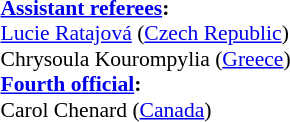<table width=50% style="font-size: 90%">
<tr>
<td><br><strong><a href='#'>Assistant referees</a>:</strong>
<br><a href='#'>Lucie Ratajová</a> (<a href='#'>Czech Republic</a>)
<br>Chrysoula Kourompylia (<a href='#'>Greece</a>)
<br><strong><a href='#'>Fourth official</a>:</strong>
<br>Carol Chenard (<a href='#'>Canada</a>)</td>
</tr>
</table>
